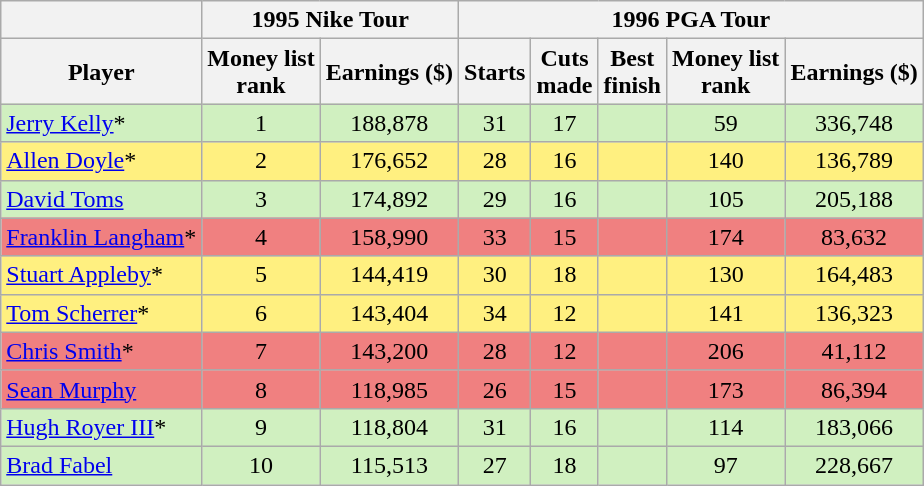<table class="wikitable sortable" style="text-align:center">
<tr>
<th></th>
<th colspan=2>1995 Nike Tour</th>
<th colspan=6>1996 PGA Tour</th>
</tr>
<tr>
<th>Player</th>
<th>Money list<br>rank</th>
<th>Earnings ($)</th>
<th>Starts</th>
<th>Cuts<br>made</th>
<th>Best<br>finish</th>
<th>Money list<br>rank</th>
<th>Earnings ($)</th>
</tr>
<tr style="background:#D0F0C0;">
<td align=left> <a href='#'>Jerry Kelly</a>*</td>
<td>1</td>
<td>188,878</td>
<td>31</td>
<td>17</td>
<td></td>
<td>59</td>
<td>336,748</td>
</tr>
<tr style="background:#FFF080;">
<td align=left> <a href='#'>Allen Doyle</a>*</td>
<td>2</td>
<td>176,652</td>
<td>28</td>
<td>16</td>
<td></td>
<td>140</td>
<td>136,789</td>
</tr>
<tr style="background:#D0F0C0;">
<td align=left> <a href='#'>David Toms</a></td>
<td>3</td>
<td>174,892</td>
<td>29</td>
<td>16</td>
<td></td>
<td>105</td>
<td>205,188</td>
</tr>
<tr style="background:#F08080;">
<td align=left> <a href='#'>Franklin Langham</a>*</td>
<td>4</td>
<td>158,990</td>
<td>33</td>
<td>15</td>
<td></td>
<td>174</td>
<td>83,632</td>
</tr>
<tr style="background:#FFF080;">
<td align=left> <a href='#'>Stuart Appleby</a>*</td>
<td>5</td>
<td>144,419</td>
<td>30</td>
<td>18</td>
<td></td>
<td>130</td>
<td>164,483</td>
</tr>
<tr style="background:#FFF080;">
<td align=left> <a href='#'>Tom Scherrer</a>*</td>
<td>6</td>
<td>143,404</td>
<td>34</td>
<td>12</td>
<td></td>
<td>141</td>
<td>136,323</td>
</tr>
<tr style="background:#F08080;">
<td align=left> <a href='#'>Chris Smith</a>*</td>
<td>7</td>
<td>143,200</td>
<td>28</td>
<td>12</td>
<td></td>
<td>206</td>
<td>41,112</td>
</tr>
<tr style="background:#F08080;">
<td align=left> <a href='#'>Sean Murphy</a></td>
<td>8</td>
<td>118,985</td>
<td>26</td>
<td>15</td>
<td></td>
<td>173</td>
<td>86,394</td>
</tr>
<tr style="background:#D0F0C0;">
<td align=left> <a href='#'>Hugh Royer III</a>*</td>
<td>9</td>
<td>118,804</td>
<td>31</td>
<td>16</td>
<td></td>
<td>114</td>
<td>183,066</td>
</tr>
<tr style="background:#D0F0C0;">
<td align=left> <a href='#'>Brad Fabel</a></td>
<td>10</td>
<td>115,513</td>
<td>27</td>
<td>18</td>
<td></td>
<td>97</td>
<td>228,667</td>
</tr>
</table>
